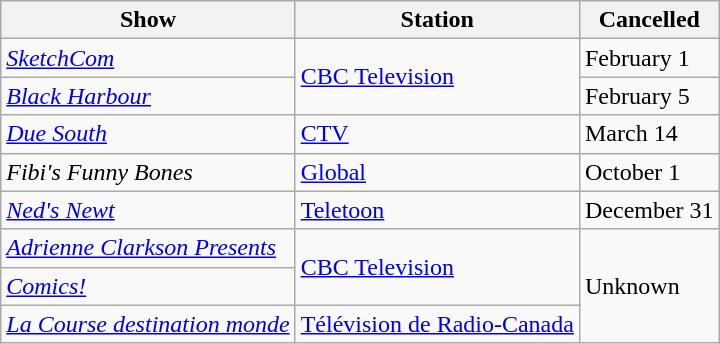<table class="wikitable">
<tr>
<th>Show</th>
<th>Station</th>
<th>Cancelled</th>
</tr>
<tr>
<td><em><a href='#'>SketchCom</a></em></td>
<td rowspan="2"><a href='#'>CBC Television</a></td>
<td>February 1</td>
</tr>
<tr>
<td><em><a href='#'>Black Harbour</a></em></td>
<td>February 5</td>
</tr>
<tr>
<td><em><a href='#'>Due South</a></em></td>
<td><a href='#'>CTV</a></td>
<td>March 14</td>
</tr>
<tr>
<td><em>Fibi's Funny Bones</em></td>
<td><a href='#'>Global</a></td>
<td>October 1</td>
</tr>
<tr>
<td><em><a href='#'>Ned's Newt</a></em></td>
<td><a href='#'>Teletoon</a></td>
<td>December 31</td>
</tr>
<tr>
<td><em><a href='#'>Adrienne Clarkson Presents</a></em></td>
<td rowspan="2"><a href='#'>CBC Television</a></td>
<td rowspan="3">Unknown</td>
</tr>
<tr>
<td><em><a href='#'>Comics!</a></em></td>
</tr>
<tr>
<td><em><a href='#'>La Course destination monde</a></em></td>
<td><a href='#'>Télévision de Radio-Canada</a></td>
</tr>
</table>
